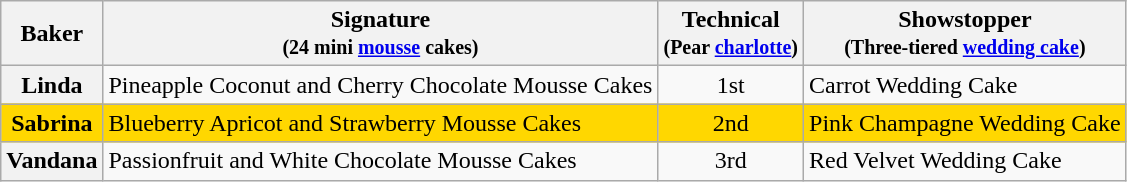<table class="wikitable sortable" style="text-align:left;">
<tr>
<th scope="col">Baker</th>
<th scope="col" class="unsortable">Signature <br><small>(24 mini <a href='#'>mousse</a> cakes)</small></th>
<th scope="col">Technical <br><small>(Pear <a href='#'>charlotte</a>)</small></th>
<th scope="col" class="unsortable">Showstopper <br><small>(Three-tiered <a href='#'>wedding cake</a>)</small></th>
</tr>
<tr>
<th scope="row">Linda</th>
<td>Pineapple Coconut and Cherry Chocolate Mousse Cakes</td>
<td align="center">1st</td>
<td>Carrot Wedding Cake</td>
</tr>
<tr style="background:gold">
<th scope="row" style="background:gold">Sabrina</th>
<td>Blueberry Apricot and Strawberry Mousse Cakes</td>
<td align="center">2nd</td>
<td>Pink Champagne Wedding Cake</td>
</tr>
<tr>
<th scope="row">Vandana</th>
<td>Passionfruit and White Chocolate Mousse Cakes</td>
<td align="center">3rd</td>
<td>Red Velvet Wedding Cake</td>
</tr>
</table>
